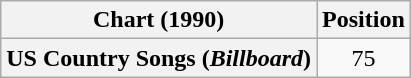<table class="wikitable plainrowheaders" style="text-align:center">
<tr>
<th>Chart (1990)</th>
<th>Position</th>
</tr>
<tr>
<th scope="row">US Country Songs (<em>Billboard</em>)</th>
<td>75</td>
</tr>
</table>
